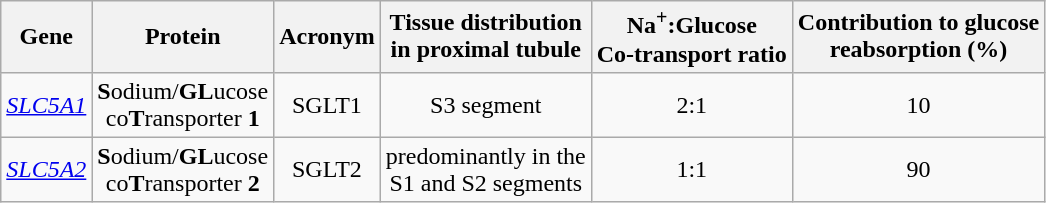<table class="wikitable" style="text-align:center">
<tr>
<th>Gene</th>
<th>Protein</th>
<th>Acronym</th>
<th>Tissue distribution<br>in proximal tubule</th>
<th>Na<sup>+</sup>:Glucose<br>Co-transport ratio</th>
<th>Contribution to glucose<br>reabsorption (%)</th>
</tr>
<tr>
<td><em><a href='#'>SLC5A1</a></em></td>
<td><strong>S</strong>odium/<strong>GL</strong>ucose<br>co<strong>T</strong>ransporter <strong>1</strong></td>
<td>SGLT1</td>
<td>S3 segment</td>
<td>2:1</td>
<td>10</td>
</tr>
<tr>
<td><em><a href='#'>SLC5A2</a></em></td>
<td><strong>S</strong>odium/<strong>GL</strong>ucose<br>co<strong>T</strong>ransporter <strong>2</strong></td>
<td>SGLT2</td>
<td>predominantly in the<br>S1 and S2 segments</td>
<td>1:1</td>
<td>90</td>
</tr>
</table>
